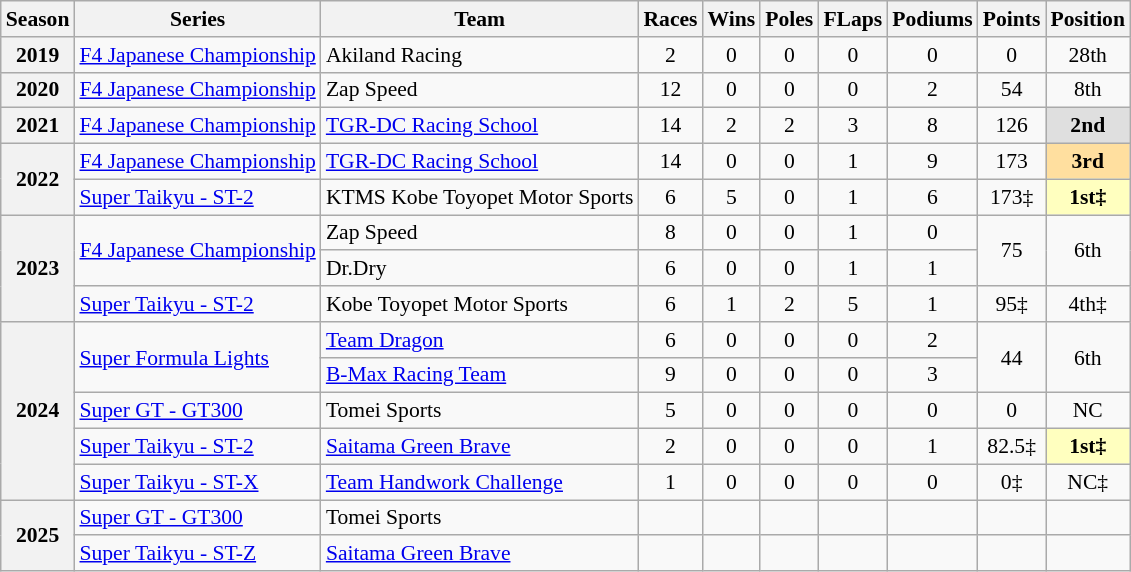<table class="wikitable" style="font-size: 90%; text-align:center">
<tr>
<th>Season</th>
<th>Series</th>
<th>Team</th>
<th>Races</th>
<th>Wins</th>
<th>Poles</th>
<th>FLaps</th>
<th>Podiums</th>
<th>Points</th>
<th>Position</th>
</tr>
<tr>
<th>2019</th>
<td align=left><a href='#'>F4 Japanese Championship</a></td>
<td align=left>Akiland Racing</td>
<td>2</td>
<td>0</td>
<td>0</td>
<td>0</td>
<td>0</td>
<td>0</td>
<td>28th</td>
</tr>
<tr>
<th>2020</th>
<td align=left><a href='#'>F4 Japanese Championship</a></td>
<td align=left>Zap Speed</td>
<td>12</td>
<td>0</td>
<td>0</td>
<td>0</td>
<td>2</td>
<td>54</td>
<td>8th</td>
</tr>
<tr>
<th>2021</th>
<td align=left><a href='#'>F4 Japanese Championship</a></td>
<td align=left><a href='#'>TGR-DC Racing School</a></td>
<td>14</td>
<td>2</td>
<td>2</td>
<td>3</td>
<td>8</td>
<td>126</td>
<td style="background:#dfdfdf"><strong>2nd</strong></td>
</tr>
<tr>
<th rowspan="2">2022</th>
<td align=left><a href='#'>F4 Japanese Championship</a></td>
<td align=left><a href='#'>TGR-DC Racing School</a></td>
<td>14</td>
<td>0</td>
<td>0</td>
<td>1</td>
<td>9</td>
<td>173</td>
<td style="background:#FFDF9F;"><strong>3rd</strong></td>
</tr>
<tr>
<td align=left><a href='#'>Super Taikyu - ST-2</a></td>
<td align=left>KTMS Kobe Toyopet Motor Sports</td>
<td>6</td>
<td>5</td>
<td>0</td>
<td>1</td>
<td>6</td>
<td>173‡</td>
<td style="background:#FFFFBF;"><strong>1st‡</strong></td>
</tr>
<tr>
<th rowspan="3">2023</th>
<td rowspan="2" align="left"><a href='#'>F4 Japanese Championship</a></td>
<td align="left">Zap Speed</td>
<td>8</td>
<td>0</td>
<td>0</td>
<td>1</td>
<td>0</td>
<td rowspan="2">75</td>
<td rowspan="2">6th</td>
</tr>
<tr>
<td align=left>Dr.Dry</td>
<td>6</td>
<td>0</td>
<td>0</td>
<td>1</td>
<td>1</td>
</tr>
<tr>
<td align=left><a href='#'>Super Taikyu - ST-2</a></td>
<td align=left>Kobe Toyopet Motor Sports</td>
<td>6</td>
<td>1</td>
<td>2</td>
<td>5</td>
<td>1</td>
<td>95‡</td>
<td>4th‡</td>
</tr>
<tr>
<th rowspan="5">2024</th>
<td rowspan="2" align="left"><a href='#'>Super Formula Lights</a></td>
<td align="left"><a href='#'>Team Dragon</a></td>
<td>6</td>
<td>0</td>
<td>0</td>
<td>0</td>
<td>2</td>
<td rowspan="2">44</td>
<td rowspan="2">6th</td>
</tr>
<tr>
<td align=left><a href='#'>B-Max Racing Team</a></td>
<td>9</td>
<td>0</td>
<td>0</td>
<td>0</td>
<td>3</td>
</tr>
<tr>
<td align=left><a href='#'>Super GT - GT300</a></td>
<td align=left>Tomei Sports</td>
<td>5</td>
<td>0</td>
<td>0</td>
<td>0</td>
<td>0</td>
<td>0</td>
<td>NC</td>
</tr>
<tr>
<td align=left><a href='#'>Super Taikyu - ST-2</a></td>
<td align=left><a href='#'>Saitama Green Brave</a></td>
<td>2</td>
<td>0</td>
<td>0</td>
<td>0</td>
<td>1</td>
<td>82.5‡</td>
<td style="background:#FFFFBF;"><strong>1st‡</strong></td>
</tr>
<tr>
<td align=left><a href='#'>Super Taikyu - ST-X</a></td>
<td align=left><a href='#'>Team Handwork Challenge</a></td>
<td>1</td>
<td>0</td>
<td>0</td>
<td>0</td>
<td>0</td>
<td>0‡</td>
<td>NC‡</td>
</tr>
<tr>
<th rowspan="2">2025</th>
<td align=left><a href='#'>Super GT - GT300</a></td>
<td align=left>Tomei Sports</td>
<td></td>
<td></td>
<td></td>
<td></td>
<td></td>
<td></td>
<td></td>
</tr>
<tr>
<td align="left"><a href='#'>Super Taikyu - ST-Z</a></td>
<td align="left"><a href='#'>Saitama Green Brave</a></td>
<td></td>
<td></td>
<td></td>
<td></td>
<td></td>
<td></td>
<td></td>
</tr>
</table>
